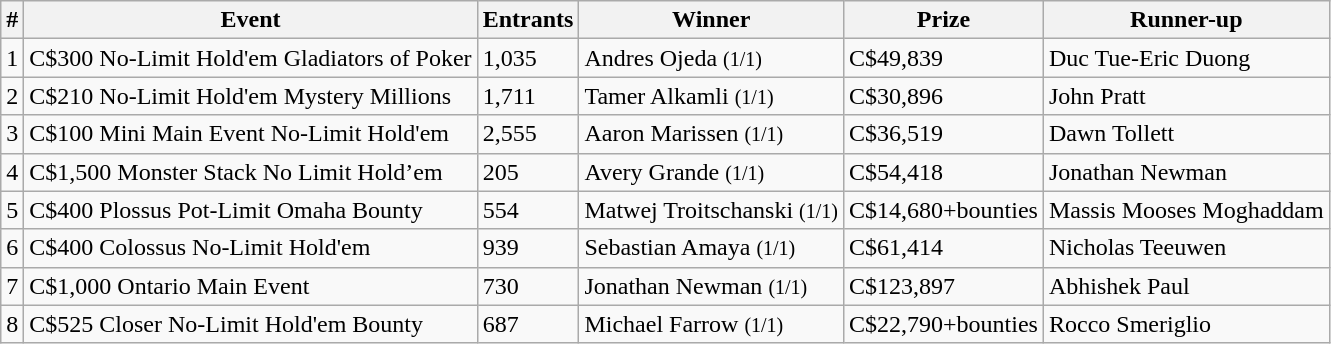<table class="wikitable sortable">
<tr>
<th bgcolor="#FFEBAD">#</th>
<th bgcolor="#FFEBAD">Event</th>
<th bgcolor="#FFEBAD">Entrants</th>
<th bgcolor="#FFEBAD">Winner</th>
<th bgcolor="#FFEBAD">Prize</th>
<th bgcolor="#FFEBAD">Runner-up</th>
</tr>
<tr>
<td>1</td>
<td>C$300 No-Limit Hold'em Gladiators of Poker</td>
<td>1,035</td>
<td> Andres Ojeda <small>(1/1)</small></td>
<td>C$49,839</td>
<td> Duc Tue-Eric Duong</td>
</tr>
<tr>
<td>2</td>
<td>C$210 No-Limit Hold'em Mystery Millions</td>
<td>1,711</td>
<td> Tamer Alkamli <small>(1/1)</small></td>
<td>C$30,896</td>
<td> John Pratt</td>
</tr>
<tr>
<td>3</td>
<td>C$100 Mini Main Event No-Limit Hold'em</td>
<td>2,555</td>
<td> Aaron Marissen <small>(1/1)</small></td>
<td>C$36,519</td>
<td> Dawn Tollett</td>
</tr>
<tr>
<td>4</td>
<td>C$1,500 Monster Stack No Limit Hold’em</td>
<td>205</td>
<td> Avery Grande <small>(1/1)</small></td>
<td>C$54,418</td>
<td> Jonathan Newman</td>
</tr>
<tr>
<td>5</td>
<td>C$400 Plossus Pot-Limit Omaha Bounty</td>
<td>554</td>
<td> Matwej Troitschanski <small>(1/1)</small></td>
<td>C$14,680+bounties</td>
<td> Massis Mooses Moghaddam</td>
</tr>
<tr>
<td>6</td>
<td>C$400 Colossus No-Limit Hold'em</td>
<td>939</td>
<td> Sebastian Amaya <small>(1/1)</small></td>
<td>C$61,414</td>
<td> Nicholas Teeuwen</td>
</tr>
<tr>
<td>7</td>
<td>C$1,000 Ontario Main Event</td>
<td>730</td>
<td> Jonathan Newman <small>(1/1)</small></td>
<td>C$123,897</td>
<td> Abhishek Paul</td>
</tr>
<tr>
<td>8</td>
<td>C$525 Closer No-Limit Hold'em Bounty</td>
<td>687</td>
<td> Michael Farrow <small>(1/1)</small></td>
<td>C$22,790+bounties</td>
<td> Rocco Smeriglio</td>
</tr>
</table>
